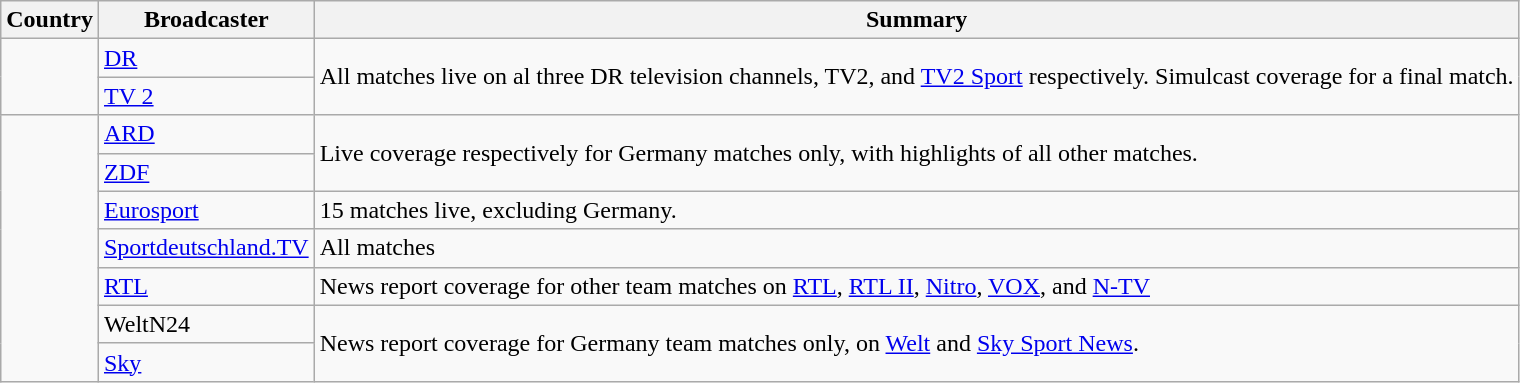<table class="wikitable">
<tr>
<th>Country</th>
<th>Broadcaster</th>
<th>Summary</th>
</tr>
<tr>
<td rowspan="2"></td>
<td><a href='#'>DR</a></td>
<td rowspan="2">All matches live on al three DR television channels, TV2, and <a href='#'>TV2 Sport</a> respectively. Simulcast coverage for a final match.</td>
</tr>
<tr>
<td><a href='#'>TV 2</a></td>
</tr>
<tr>
<td rowspan="7"></td>
<td><a href='#'>ARD</a></td>
<td rowspan="2">Live coverage respectively for Germany matches only, with highlights of all other matches.</td>
</tr>
<tr>
<td><a href='#'>ZDF</a></td>
</tr>
<tr>
<td><a href='#'>Eurosport</a></td>
<td>15 matches live, excluding Germany.</td>
</tr>
<tr>
<td><a href='#'>Sportdeutschland.TV</a></td>
<td>All matches</td>
</tr>
<tr>
<td><a href='#'>RTL</a></td>
<td>News report coverage for other team matches on <a href='#'>RTL</a>, <a href='#'>RTL II</a>, <a href='#'>Nitro</a>, <a href='#'>VOX</a>, and <a href='#'>N-TV</a></td>
</tr>
<tr>
<td>WeltN24</td>
<td rowspan="2">News report coverage for Germany team matches only, on <a href='#'>Welt</a> and <a href='#'>Sky Sport News</a>.</td>
</tr>
<tr>
<td><a href='#'>Sky</a></td>
</tr>
</table>
